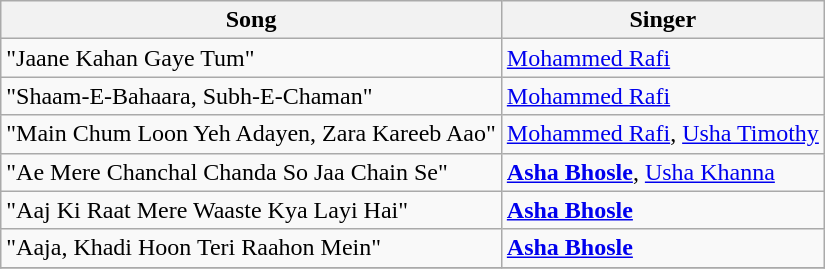<table class="wikitable">
<tr>
<th>Song</th>
<th>Singer</th>
</tr>
<tr>
<td>"Jaane Kahan Gaye Tum"</td>
<td><a href='#'>Mohammed Rafi</a></td>
</tr>
<tr>
<td>"Shaam-E-Bahaara, Subh-E-Chaman"</td>
<td><a href='#'>Mohammed Rafi</a></td>
</tr>
<tr>
<td>"Main Chum Loon Yeh Adayen, Zara Kareeb Aao"</td>
<td><a href='#'>Mohammed Rafi</a>, <a href='#'>Usha Timothy</a></td>
</tr>
<tr>
<td>"Ae Mere Chanchal Chanda So Jaa Chain Se"</td>
<td><strong><a href='#'>Asha Bhosle</a></strong>, <a href='#'>Usha Khanna</a></td>
</tr>
<tr>
<td>"Aaj Ki Raat Mere Waaste Kya Layi Hai"</td>
<td><strong><a href='#'>Asha Bhosle</a></strong></td>
</tr>
<tr>
<td>"Aaja, Khadi Hoon Teri Raahon Mein"</td>
<td><strong><a href='#'>Asha Bhosle</a></strong></td>
</tr>
<tr>
</tr>
</table>
